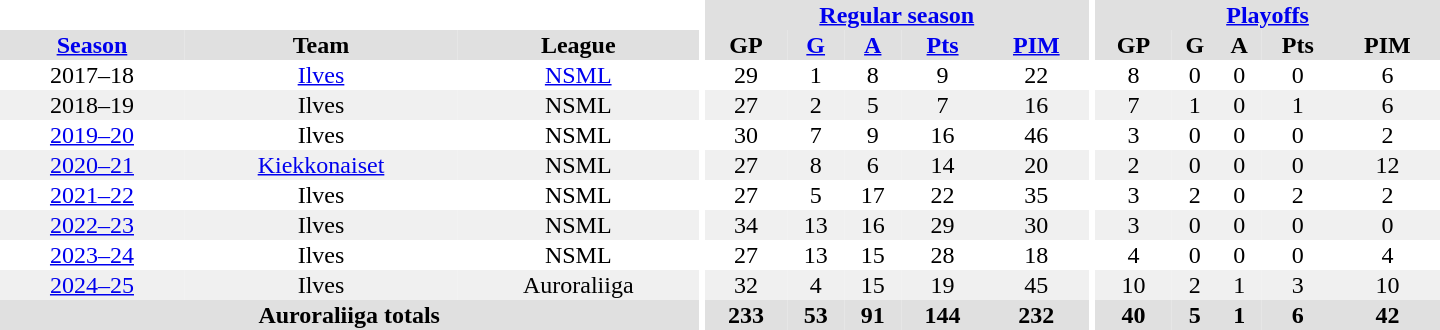<table border="0" cellpadding="1" cellspacing="0" style="text-align:center; width:60em">
<tr bgcolor="#e0e0e0">
<th colspan="3" bgcolor="#ffffff"></th>
<th rowspan="97" bgcolor="#ffffff"></th>
<th colspan="5"><a href='#'>Regular season</a></th>
<th rowspan="97" bgcolor="#ffffff"></th>
<th colspan="5"><a href='#'>Playoffs</a></th>
</tr>
<tr bgcolor="#e0e0e0">
<th><a href='#'>Season</a></th>
<th>Team</th>
<th>League</th>
<th>GP</th>
<th><a href='#'>G</a></th>
<th><a href='#'>A</a></th>
<th><a href='#'>Pts</a></th>
<th><a href='#'>PIM</a></th>
<th>GP</th>
<th>G</th>
<th>A</th>
<th>Pts</th>
<th>PIM</th>
</tr>
<tr>
<td>2017–18</td>
<td><a href='#'>Ilves</a></td>
<td><a href='#'>NSML</a></td>
<td>29</td>
<td>1</td>
<td>8</td>
<td>9</td>
<td>22</td>
<td>8</td>
<td>0</td>
<td>0</td>
<td>0</td>
<td>6</td>
</tr>
<tr bgcolor="#f0f0f0">
<td>2018–19</td>
<td>Ilves</td>
<td>NSML</td>
<td>27</td>
<td>2</td>
<td>5</td>
<td>7</td>
<td>16</td>
<td>7</td>
<td>1</td>
<td>0</td>
<td>1</td>
<td>6</td>
</tr>
<tr>
<td><a href='#'>2019–20</a></td>
<td>Ilves</td>
<td>NSML</td>
<td>30</td>
<td>7</td>
<td>9</td>
<td>16</td>
<td>46</td>
<td>3</td>
<td>0</td>
<td>0</td>
<td>0</td>
<td>2</td>
</tr>
<tr bgcolor="#f0f0f0">
<td><a href='#'>2020–21</a></td>
<td><a href='#'>Kiekkonaiset</a></td>
<td>NSML</td>
<td>27</td>
<td>8</td>
<td>6</td>
<td>14</td>
<td>20</td>
<td>2</td>
<td>0</td>
<td>0</td>
<td>0</td>
<td>12</td>
</tr>
<tr>
<td><a href='#'>2021–22</a></td>
<td>Ilves</td>
<td>NSML</td>
<td>27</td>
<td>5</td>
<td>17</td>
<td>22</td>
<td>35</td>
<td>3</td>
<td>2</td>
<td>0</td>
<td>2</td>
<td>2</td>
</tr>
<tr bgcolor="#f0f0f0">
<td><a href='#'>2022–23</a></td>
<td>Ilves</td>
<td>NSML</td>
<td>34</td>
<td>13</td>
<td>16</td>
<td>29</td>
<td>30</td>
<td>3</td>
<td>0</td>
<td>0</td>
<td>0</td>
<td>0</td>
</tr>
<tr>
<td><a href='#'>2023–24</a></td>
<td>Ilves</td>
<td>NSML</td>
<td>27</td>
<td>13</td>
<td>15</td>
<td>28</td>
<td>18</td>
<td>4</td>
<td>0</td>
<td>0</td>
<td>0</td>
<td>4</td>
</tr>
<tr bgcolor="#f0f0f0">
<td><a href='#'>2024–25</a></td>
<td>Ilves</td>
<td>Auroraliiga</td>
<td>32</td>
<td>4</td>
<td>15</td>
<td>19</td>
<td>45</td>
<td>10</td>
<td>2</td>
<td>1</td>
<td>3</td>
<td>10</td>
</tr>
<tr bgcolor="#e0e0e0">
<th colspan="3">Auroraliiga totals</th>
<th>233</th>
<th>53</th>
<th>91</th>
<th>144</th>
<th>232</th>
<th>40</th>
<th>5</th>
<th>1</th>
<th>6</th>
<th>42</th>
</tr>
</table>
